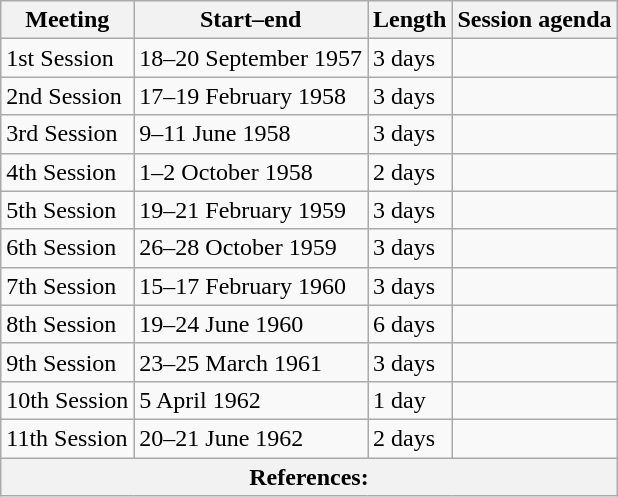<table class="wikitable sortable">
<tr>
<th scope="col">Meeting</th>
<th scope="col">Start–end</th>
<th scope="col">Length</th>
<th scope="col">Session agenda</th>
</tr>
<tr>
<td>1st Session</td>
<td>18–20 September 1957</td>
<td>3 days</td>
<td></td>
</tr>
<tr>
<td>2nd Session</td>
<td>17–19 February 1958</td>
<td>3 days</td>
<td></td>
</tr>
<tr>
<td>3rd Session</td>
<td>9–11 June 1958</td>
<td>3 days</td>
<td></td>
</tr>
<tr>
<td>4th Session</td>
<td>1–2 October 1958</td>
<td>2 days</td>
<td></td>
</tr>
<tr>
<td>5th Session</td>
<td>19–21 February 1959</td>
<td>3 days</td>
<td></td>
</tr>
<tr>
<td>6th Session</td>
<td>26–28 October 1959</td>
<td>3 days</td>
<td></td>
</tr>
<tr>
<td>7th Session</td>
<td>15–17 February 1960</td>
<td>3 days</td>
<td></td>
</tr>
<tr>
<td>8th Session</td>
<td>19–24 June 1960</td>
<td>6 days</td>
<td></td>
</tr>
<tr>
<td>9th Session</td>
<td>23–25 March 1961</td>
<td>3 days</td>
<td></td>
</tr>
<tr>
<td>10th Session</td>
<td>5 April 1962</td>
<td>1 day</td>
<td></td>
</tr>
<tr>
<td>11th Session</td>
<td>20–21 June 1962</td>
<td>2 days</td>
<td></td>
</tr>
<tr>
<th colspan="8" unsortable><strong>References:</strong><br></th>
</tr>
</table>
